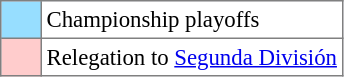<table bgcolor="#f7f8ff" cellpadding="3" cellspacing="0" border="1" style="font-size: 95%; border: gray solid 1px; border-collapse: collapse;text-align:center;">
<tr>
<td style="background: #97DEFF;" width="20"></td>
<td bgcolor="#ffffff" align="left">Championship playoffs</td>
</tr>
<tr>
<td style="background: #FFCCCC" width="20"></td>
<td bgcolor="#ffffff" align="left">Relegation to <a href='#'>Segunda División</a></td>
</tr>
</table>
